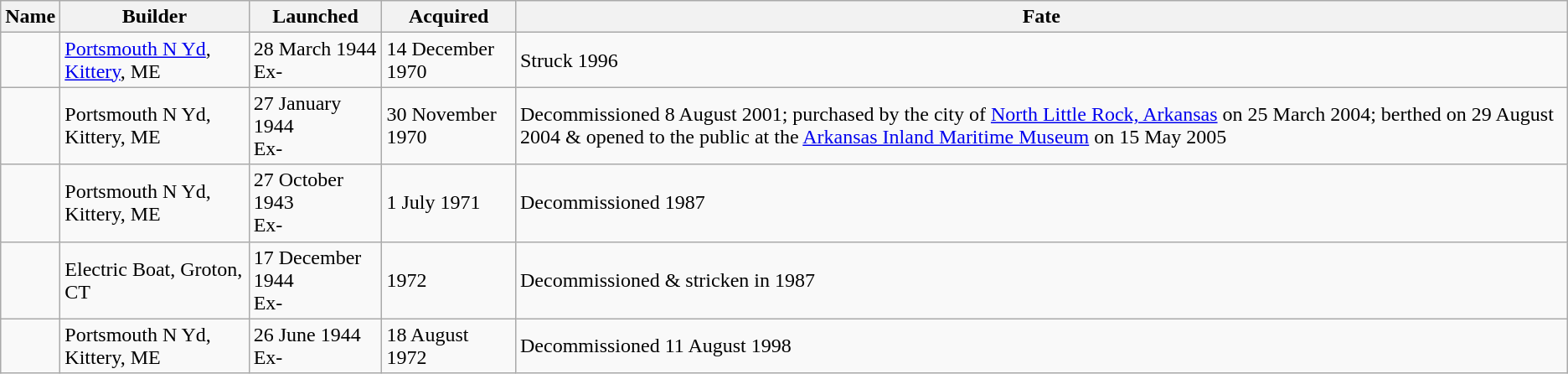<table class="wikitable">
<tr>
<th>Name</th>
<th>Builder</th>
<th>Launched</th>
<th>Acquired</th>
<th>Fate</th>
</tr>
<tr>
<td></td>
<td> <a href='#'>Portsmouth N Yd</a>, <a href='#'>Kittery</a>, ME</td>
<td>28 March 1944<br>Ex-</td>
<td>14 December 1970</td>
<td>Struck 1996</td>
</tr>
<tr>
<td></td>
<td> Portsmouth N Yd, Kittery, ME</td>
<td>27 January 1944<br>Ex-</td>
<td>30 November 1970</td>
<td>Decommissioned 8 August 2001; purchased by the city of <a href='#'>North Little Rock, Arkansas</a> on 25 March 2004; berthed on 29 August 2004 & opened to the public at the <a href='#'>Arkansas Inland Maritime Museum</a> on 15 May 2005</td>
</tr>
<tr>
<td></td>
<td> Portsmouth N Yd, Kittery, ME</td>
<td>27 October 1943<br>Ex-</td>
<td>1 July 1971</td>
<td>Decommissioned 1987</td>
</tr>
<tr>
<td></td>
<td> Electric Boat, Groton, CT</td>
<td>17 December 1944<br>Ex-</td>
<td>1972</td>
<td>Decommissioned & stricken in 1987</td>
</tr>
<tr>
<td></td>
<td> Portsmouth N Yd, Kittery, ME</td>
<td>26 June 1944<br>Ex-</td>
<td>18 August 1972</td>
<td>Decommissioned 11 August 1998</td>
</tr>
</table>
